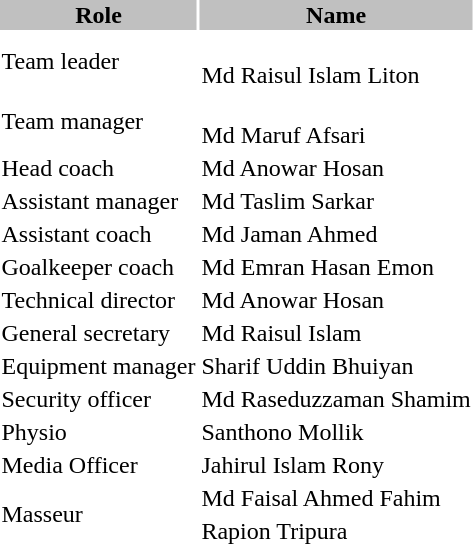<table class="toccolours">
<tr>
<th style="background:silver;">Role</th>
<th style="background:silver;">Name</th>
</tr>
<tr>
<td>Team leader</td>
<td><br> Md Raisul Islam Liton</td>
</tr>
<tr>
<td>Team manager</td>
<td><br> Md Maruf Afsari</td>
</tr>
<tr>
<td>Head coach</td>
<td> Md Anowar Hosan</td>
</tr>
<tr>
<td>Assistant manager</td>
<td> Md Taslim Sarkar</td>
</tr>
<tr>
<td>Assistant coach</td>
<td> Md Jaman Ahmed</td>
</tr>
<tr>
<td>Goalkeeper coach</td>
<td> Md Emran Hasan Emon</td>
</tr>
<tr>
<td>Technical director</td>
<td> Md Anowar Hosan</td>
</tr>
<tr>
<td>General secretary</td>
<td> Md Raisul Islam</td>
</tr>
<tr>
<td>Equipment manager</td>
<td> Sharif Uddin Bhuiyan</td>
</tr>
<tr>
<td>Security officer</td>
<td> Md Raseduzzaman Shamim</td>
</tr>
<tr>
<td>Physio</td>
<td> Santhono Mollik</td>
</tr>
<tr>
<td>Media Officer</td>
<td> Jahirul Islam Rony</td>
</tr>
<tr>
<td rowspan=2>Masseur</td>
<td> Md Faisal Ahmed Fahim</td>
</tr>
<tr>
<td> Rapion Tripura</td>
</tr>
</table>
